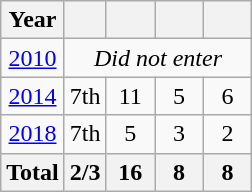<table class="wikitable" style="text-align: center;">
<tr>
<th>Year</th>
<th></th>
<th width=25px></th>
<th width=25px></th>
<th width=25px></th>
</tr>
<tr>
<td> <a href='#'>2010</a></td>
<td colspan=4><em>Did not enter</em></td>
</tr>
<tr>
<td> <a href='#'>2014</a></td>
<td>7th</td>
<td>11</td>
<td>5</td>
<td>6</td>
</tr>
<tr>
<td> <a href='#'>2018</a></td>
<td>7th</td>
<td>5</td>
<td>3</td>
<td>2</td>
</tr>
<tr>
<th>Total</th>
<th>2/3</th>
<th>16</th>
<th>8</th>
<th>8</th>
</tr>
</table>
